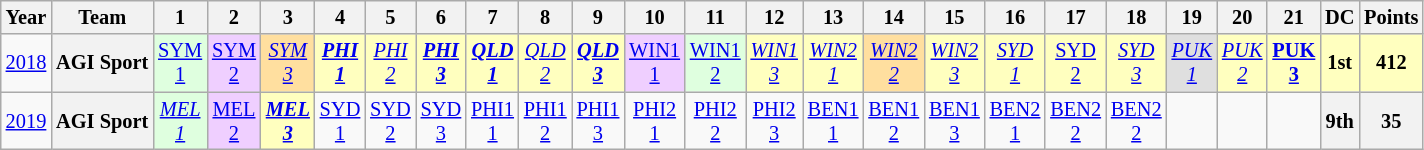<table class="wikitable" style="text-align:center; font-size:85%">
<tr>
<th>Year</th>
<th>Team</th>
<th>1</th>
<th>2</th>
<th>3</th>
<th>4</th>
<th>5</th>
<th>6</th>
<th>7</th>
<th>8</th>
<th>9</th>
<th>10</th>
<th>11</th>
<th>12</th>
<th>13</th>
<th>14</th>
<th>15</th>
<th>16</th>
<th>17</th>
<th>18</th>
<th>19</th>
<th>20</th>
<th>21</th>
<th>DC</th>
<th>Points</th>
</tr>
<tr>
<td><a href='#'>2018</a></td>
<th nowrap>AGI Sport</th>
<td style="background:#DFFFDF"><a href='#'>SYM<br>1</a><br></td>
<td style="background:#EFCFFF"><a href='#'>SYM<br>2</a><br></td>
<td style="background:#FFDF9F"><em><a href='#'>SYM<br>3</a></em><br></td>
<td style="background:#FFFFBF"><strong><em><a href='#'>PHI<br>1</a></em></strong><br></td>
<td style="background:#FFFFBF"><em><a href='#'>PHI<br>2</a></em><br></td>
<td style="background:#FFFFBF"><strong><em><a href='#'>PHI<br>3</a></em></strong><br></td>
<td style="background:#FFFFBF"><strong><em><a href='#'>QLD<br>1</a></em></strong><br></td>
<td style="background:#FFFFBF"><em><a href='#'>QLD<br>2</a></em><br></td>
<td style="background:#FFFFBF"><strong><em><a href='#'>QLD<br>3</a></em></strong><br></td>
<td style="background:#EFCFFF"><a href='#'>WIN1<br>1</a><br></td>
<td style="background:#DFFFDF"><a href='#'>WIN1<br>2</a><br></td>
<td style="background:#FFFFBF"><em><a href='#'>WIN1<br>3</a></em><br></td>
<td style="background:#FFFFBF"><em><a href='#'>WIN2<br>1</a></em><br></td>
<td style="background:#FFDF9F"><em><a href='#'>WIN2<br>2</a></em><br></td>
<td style="background:#FFFFBF"><em><a href='#'>WIN2<br>3</a></em><br></td>
<td style="background:#FFFFBF"><em><a href='#'>SYD<br>1</a></em><br></td>
<td style="background:#FFFFBF"><a href='#'>SYD<br>2</a><br></td>
<td style="background:#FFFFBF"><em><a href='#'>SYD<br>3</a></em><br></td>
<td style="background:#DFDFDF"><em><a href='#'>PUK<br>1</a></em><br></td>
<td style="background:#FFFFBF"><em><a href='#'>PUK<br>2</a></em><br></td>
<td style="background:#FFFFBF"><strong><a href='#'>PUK<br>3</a></strong><br></td>
<th style="background:#FFFFBF">1st</th>
<th style="background:#FFFFBF">412</th>
</tr>
<tr>
<td><a href='#'>2019</a></td>
<th nowrap>AGI Sport</th>
<td style="background:#DFFFDF;"><em><a href='#'>MEL<br>1</a></em><br></td>
<td style="background:#EFCFFF;"><a href='#'>MEL<br>2</a><br></td>
<td style="background:#FFFFBF;"><strong><em><a href='#'>MEL<br>3</a></em></strong><br></td>
<td><a href='#'>SYD<br>1</a></td>
<td><a href='#'>SYD<br>2</a></td>
<td><a href='#'>SYD<br>3</a></td>
<td><a href='#'>PHI1<br>1</a></td>
<td><a href='#'>PHI1<br>2</a></td>
<td><a href='#'>PHI1<br>3</a></td>
<td><a href='#'>PHI2<br>1</a></td>
<td><a href='#'>PHI2<br>2</a></td>
<td><a href='#'>PHI2<br>3</a></td>
<td><a href='#'>BEN1<br>1</a></td>
<td><a href='#'>BEN1<br>2</a></td>
<td><a href='#'>BEN1<br>3</a></td>
<td><a href='#'>BEN2<br>1</a></td>
<td><a href='#'>BEN2<br>2</a></td>
<td><a href='#'>BEN2<br>2</a></td>
<td></td>
<td></td>
<td></td>
<th>9th</th>
<th>35</th>
</tr>
</table>
